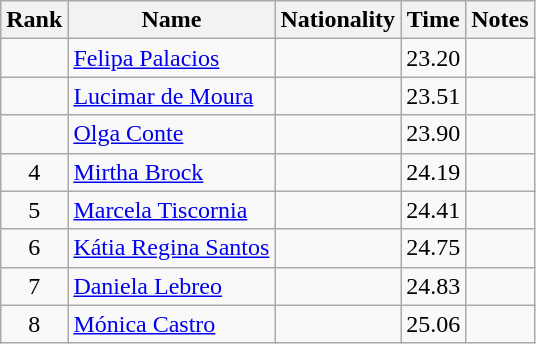<table class="wikitable sortable" style="text-align:center">
<tr>
<th>Rank</th>
<th>Name</th>
<th>Nationality</th>
<th>Time</th>
<th>Notes</th>
</tr>
<tr>
<td></td>
<td align=left><a href='#'>Felipa Palacios</a></td>
<td align=left></td>
<td>23.20</td>
<td></td>
</tr>
<tr>
<td></td>
<td align=left><a href='#'>Lucimar de Moura</a></td>
<td align=left></td>
<td>23.51</td>
<td></td>
</tr>
<tr>
<td></td>
<td align=left><a href='#'>Olga Conte</a></td>
<td align=left></td>
<td>23.90</td>
<td></td>
</tr>
<tr>
<td>4</td>
<td align=left><a href='#'>Mirtha Brock</a></td>
<td align=left></td>
<td>24.19</td>
<td></td>
</tr>
<tr>
<td>5</td>
<td align=left><a href='#'>Marcela Tiscornia</a></td>
<td align=left></td>
<td>24.41</td>
<td></td>
</tr>
<tr>
<td>6</td>
<td align=left><a href='#'>Kátia Regina Santos</a></td>
<td align=left></td>
<td>24.75</td>
<td></td>
</tr>
<tr>
<td>7</td>
<td align=left><a href='#'>Daniela Lebreo</a></td>
<td align=left></td>
<td>24.83</td>
<td></td>
</tr>
<tr>
<td>8</td>
<td align=left><a href='#'>Mónica Castro</a></td>
<td align=left></td>
<td>25.06</td>
<td></td>
</tr>
</table>
